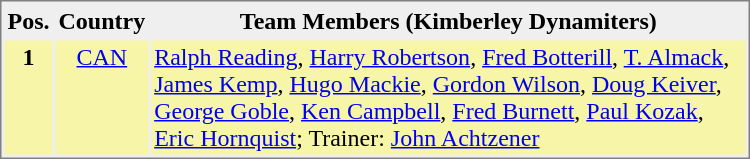<table style="border-style:solid; border-width:1px; border-color:#808080; background-color:#EFEFEF;" cellspacing="2" cellpadding="2" width="500">
<tr bgcolor="#EFEFEF">
<th>Pos.</th>
<th>Country</th>
<th>Team Members (Kimberley Dynamiters)</th>
</tr>
<tr align="center" valign="top" bgcolor="#F7F6A8">
<th>1</th>
<td><a href='#'>CAN</a></td>
<td align="left"><a href='#'>Ralph Reading</a>, <a href='#'>Harry Robertson</a>, <a href='#'>Fred Botterill</a>, <a href='#'>T. Almack</a>, <a href='#'>James Kemp</a>, <a href='#'>Hugo Mackie</a>, <a href='#'>Gordon Wilson</a>, <a href='#'>Doug Keiver</a>, <a href='#'>George Goble</a>, <a href='#'>Ken Campbell</a>, <a href='#'>Fred Burnett</a>, <a href='#'>Paul Kozak</a>, <a href='#'>Eric Hornquist</a>; Trainer: <a href='#'>John Achtzener</a></td>
</tr>
</table>
